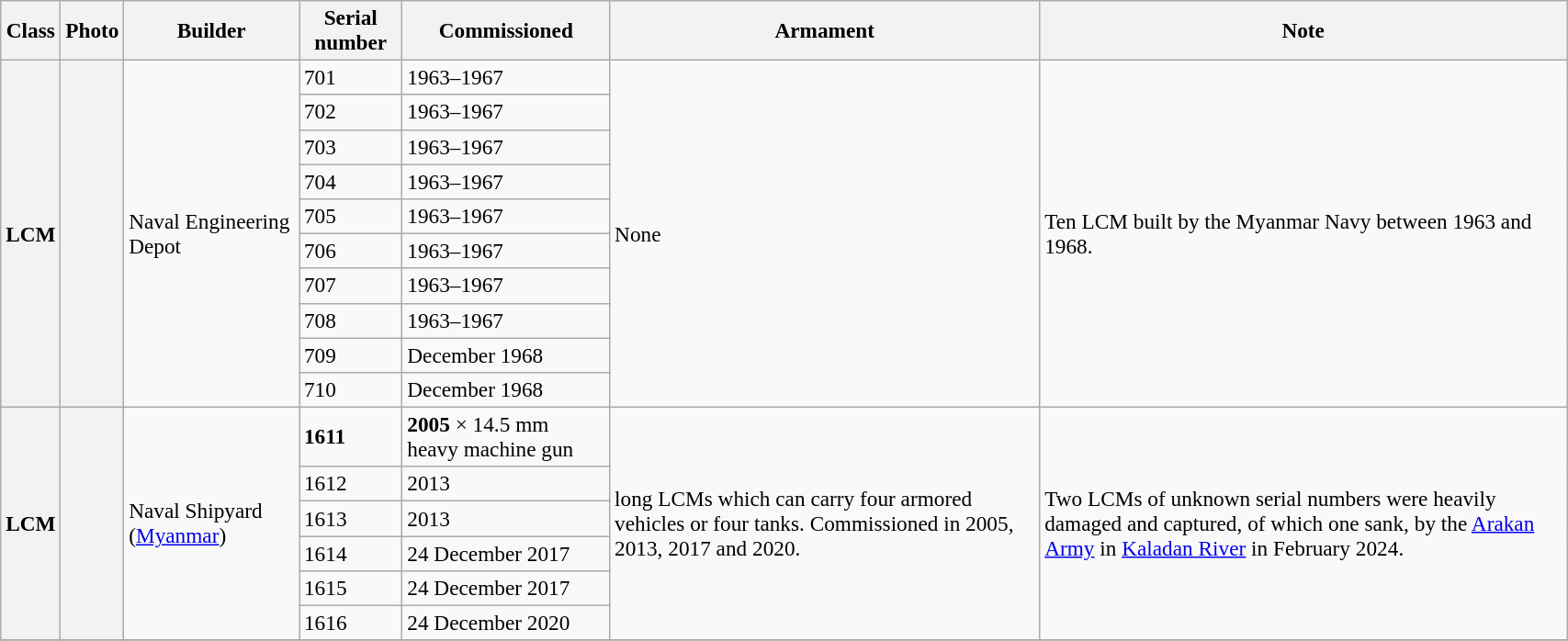<table class="wikitable" style="font-size:97%; width:90%">
<tr>
<th>Class</th>
<th>Photo</th>
<th width="120">Builder</th>
<th>Serial number</th>
<th>Commissioned</th>
<th>Armament</th>
<th>Note</th>
</tr>
<tr>
<th rowspan="10">LCM</th>
<th rowspan="10"></th>
<td rowspan="10">Naval Engineering Depot </td>
<td>701</td>
<td>1963–1967</td>
<td rowspan="10">None</td>
<td rowspan="10">Ten LCM built by the Myanmar Navy between 1963 and 1968.</td>
</tr>
<tr>
<td>702</td>
<td>1963–1967</td>
</tr>
<tr>
<td>703</td>
<td>1963–1967</td>
</tr>
<tr>
<td>704</td>
<td>1963–1967</td>
</tr>
<tr>
<td>705</td>
<td>1963–1967</td>
</tr>
<tr>
<td>706</td>
<td>1963–1967</td>
</tr>
<tr>
<td>707</td>
<td>1963–1967</td>
</tr>
<tr>
<td>708</td>
<td>1963–1967</td>
</tr>
<tr>
<td>709</td>
<td>December 1968</td>
</tr>
<tr>
<td>710</td>
<td>December 1968</td>
</tr>
<tr>
<th rowspan="6">LCM</th>
<th rowspan="6"></th>
<td rowspan="6">Naval Shipyard (<a href='#'>Myanmar</a>) </td>
<td><strong>1611</strong></td>
<td><strong>2005</strong> × 14.5 mm heavy machine gun</td>
<td rowspan="6"> long LCMs which can carry four armored vehicles or four tanks. Commissioned in 2005, 2013, 2017 and 2020.</td>
<td rowspan="6">Two LCMs of unknown serial numbers were heavily damaged and captured, of which one sank, by the <a href='#'>Arakan Army</a> in <a href='#'>Kaladan River</a> in February 2024.</td>
</tr>
<tr>
<td>1612</td>
<td>2013</td>
</tr>
<tr>
<td>1613</td>
<td>2013</td>
</tr>
<tr>
<td>1614</td>
<td>24 December 2017</td>
</tr>
<tr>
<td>1615</td>
<td>24 December 2017</td>
</tr>
<tr>
<td>1616</td>
<td>24 December 2020</td>
</tr>
<tr>
</tr>
</table>
